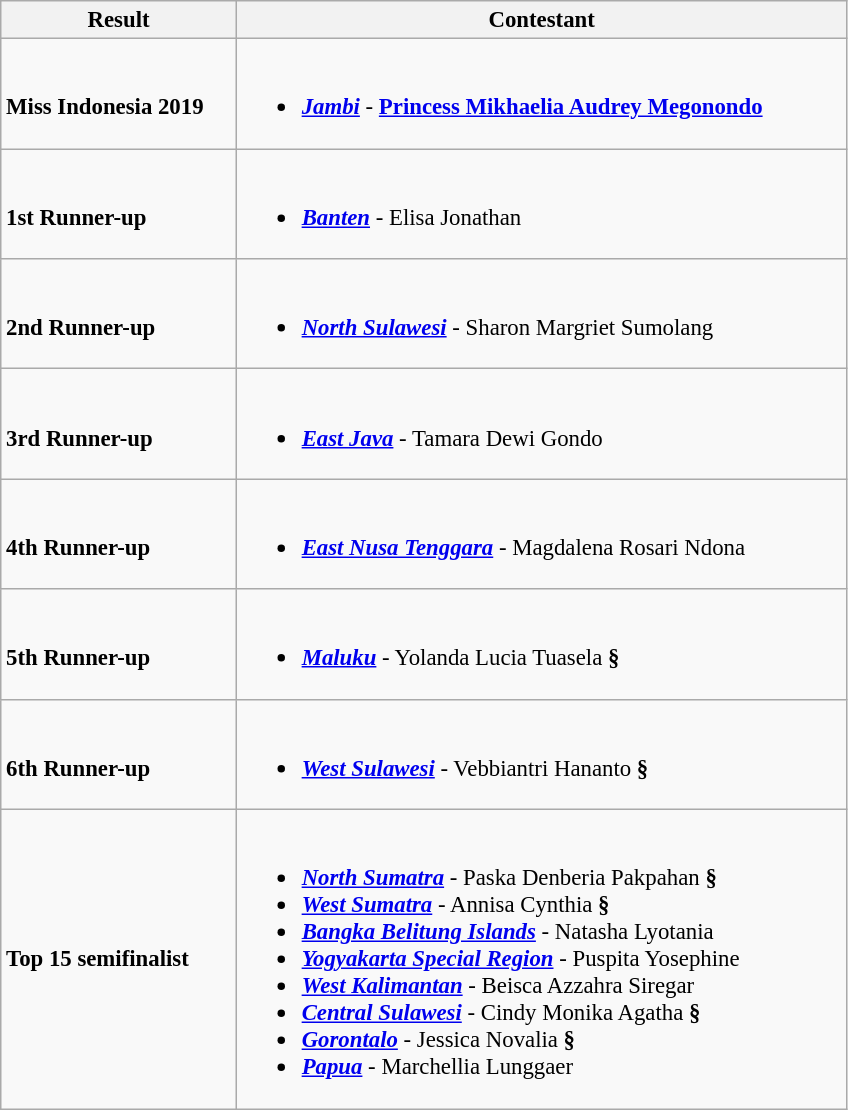<table class="wikitable" style="font-size:95%;">
<tr>
<th width="150">Result</th>
<th width="400">Contestant</th>
</tr>
<tr>
<td><br><strong>Miss Indonesia 2019</strong></td>
<td><br><ul><li> <strong><em><a href='#'>Jambi</a></em></strong> - <strong><a href='#'>Princess Mikhaelia Audrey Megonondo</a></strong></li></ul></td>
</tr>
<tr>
<td><br><strong>1st Runner-up</strong></td>
<td><br><ul><li> <strong><em><a href='#'>Banten</a></em></strong> - Elisa Jonathan</li></ul></td>
</tr>
<tr>
<td><br><strong>2nd Runner-up</strong></td>
<td><br><ul><li> <strong><em><a href='#'>North Sulawesi</a></em></strong> - Sharon Margriet Sumolang</li></ul></td>
</tr>
<tr>
<td><br><strong>3rd Runner-up</strong></td>
<td><br><ul><li> <strong><em><a href='#'>East Java</a></em></strong> - Tamara Dewi Gondo</li></ul></td>
</tr>
<tr>
<td><br><strong>4th Runner-up</strong></td>
<td><br><ul><li> <strong><em><a href='#'>East Nusa Tenggara</a></em></strong> - Magdalena Rosari Ndona</li></ul></td>
</tr>
<tr>
<td><br><strong>5th Runner-up</strong></td>
<td><br><ul><li> <strong><a href='#'><em>Maluku</em></a></strong> - Yolanda Lucia Tuasela <strong>§</strong></li></ul></td>
</tr>
<tr>
<td><br><strong>6th Runner-up</strong></td>
<td><br><ul><li> <strong><em><a href='#'>West Sulawesi</a></em></strong> - Vebbiantri Hananto <strong>§</strong></li></ul></td>
</tr>
<tr>
<td><strong>Top 15 semifinalist</strong></td>
<td><br><ul><li> <strong><em><a href='#'>North Sumatra</a></em></strong> - Paska Denberia Pakpahan <strong>§</strong></li><li> <strong><em><a href='#'>West Sumatra</a></em></strong> - Annisa Cynthia <strong>§</strong></li><li> <strong><em><a href='#'>Bangka Belitung Islands</a></em></strong> - Natasha Lyotania</li><li> <strong><em><a href='#'>Yogyakarta Special Region</a></em></strong> - Puspita Yosephine</li><li>  <strong><em><a href='#'>West Kalimantan</a></em></strong> - Beisca Azzahra Siregar</li><li> <strong><em><a href='#'>Central Sulawesi</a></em></strong> - Cindy Monika Agatha <strong>§</strong></li><li> <strong><em><a href='#'>Gorontalo</a></em></strong> - Jessica Novalia <strong>§</strong></li><li> <strong><a href='#'><em>Papua</em></a></strong> - Marchellia Lunggaer</li></ul></td>
</tr>
</table>
